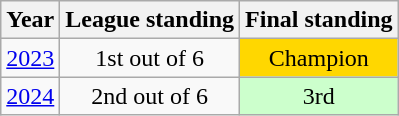<table class="wikitable" style="text-align:center;">
<tr>
<th>Year</th>
<th>League standing</th>
<th>Final standing</th>
</tr>
<tr>
<td><a href='#'>2023</a></td>
<td>1st out of 6</td>
<td style="background: gold;">Champion</td>
</tr>
<tr>
<td><a href='#'>2024</a></td>
<td>2nd out of 6</td>
<td style="background: #cfc">3rd</td>
</tr>
</table>
